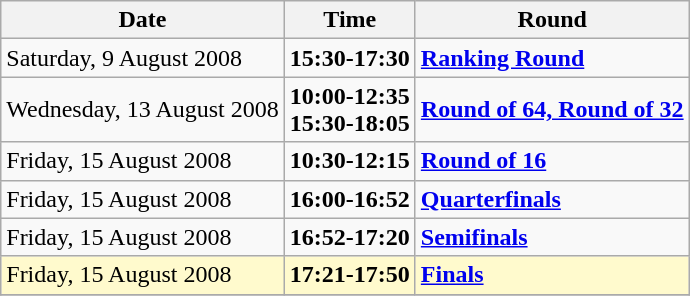<table class="wikitable">
<tr>
<th>Date</th>
<th>Time</th>
<th>Round</th>
</tr>
<tr>
<td>Saturday, 9 August 2008</td>
<td><strong>15:30-17:30</strong></td>
<td><strong><a href='#'>Ranking Round</a></strong></td>
</tr>
<tr>
<td>Wednesday, 13 August 2008</td>
<td><strong>10:00-12:35<br>15:30-18:05</strong></td>
<td><strong> <a href='#'>Round of 64, Round of 32</a> </strong></td>
</tr>
<tr>
<td>Friday, 15 August 2008</td>
<td><strong>10:30-12:15</strong></td>
<td><strong>  <a href='#'>Round of 16</a></strong></td>
</tr>
<tr>
<td>Friday, 15 August 2008</td>
<td><strong>16:00-16:52</strong></td>
<td><strong>  <a href='#'>Quarterfinals</a></strong></td>
</tr>
<tr>
<td>Friday, 15 August 2008</td>
<td><strong>16:52-17:20</strong></td>
<td><strong>  <a href='#'>Semifinals</a></strong></td>
</tr>
<tr>
<td style=background:lemonchiffon>Friday, 15 August 2008</td>
<td style=background:lemonchiffon><strong>17:21-17:50 </strong></td>
<td style=background:lemonchiffon><strong>  <a href='#'>Finals</a></strong></td>
</tr>
<tr>
</tr>
</table>
